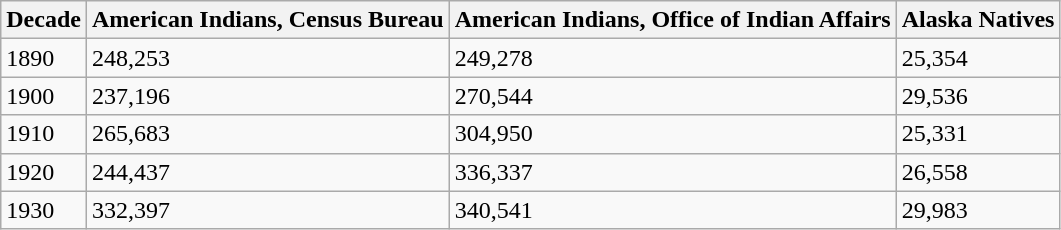<table class="wikitable">
<tr>
<th>Decade</th>
<th>American Indians, Census Bureau</th>
<th>American Indians, Office of Indian Affairs</th>
<th>Alaska Natives</th>
</tr>
<tr>
<td>1890</td>
<td>248,253</td>
<td>249,278</td>
<td>25,354</td>
</tr>
<tr>
<td>1900</td>
<td>237,196</td>
<td>270,544</td>
<td>29,536</td>
</tr>
<tr>
<td>1910</td>
<td>265,683</td>
<td>304,950</td>
<td>25,331</td>
</tr>
<tr>
<td>1920</td>
<td>244,437</td>
<td>336,337</td>
<td>26,558</td>
</tr>
<tr>
<td>1930</td>
<td>332,397</td>
<td>340,541</td>
<td>29,983</td>
</tr>
</table>
